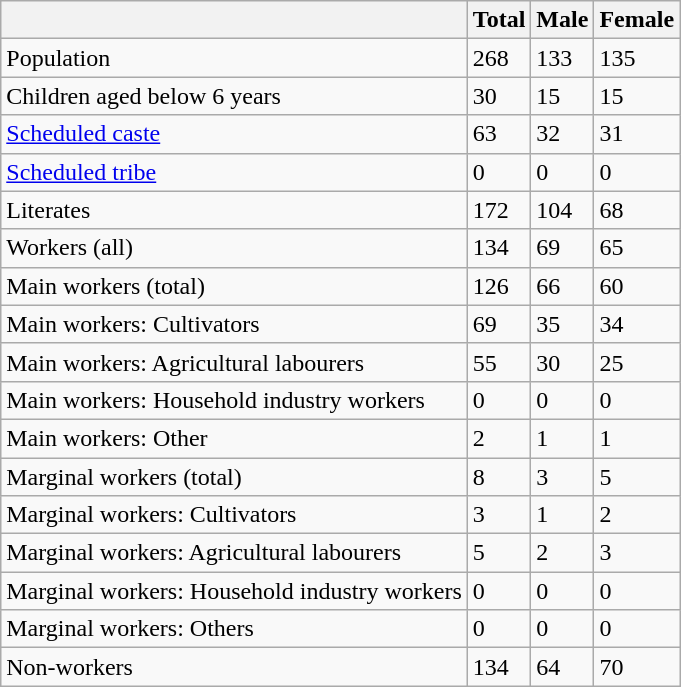<table class="wikitable sortable">
<tr>
<th></th>
<th>Total</th>
<th>Male</th>
<th>Female</th>
</tr>
<tr>
<td>Population</td>
<td>268</td>
<td>133</td>
<td>135</td>
</tr>
<tr>
<td>Children aged below 6 years</td>
<td>30</td>
<td>15</td>
<td>15</td>
</tr>
<tr>
<td><a href='#'>Scheduled caste</a></td>
<td>63</td>
<td>32</td>
<td>31</td>
</tr>
<tr>
<td><a href='#'>Scheduled tribe</a></td>
<td>0</td>
<td>0</td>
<td>0</td>
</tr>
<tr>
<td>Literates</td>
<td>172</td>
<td>104</td>
<td>68</td>
</tr>
<tr>
<td>Workers (all)</td>
<td>134</td>
<td>69</td>
<td>65</td>
</tr>
<tr>
<td>Main workers (total)</td>
<td>126</td>
<td>66</td>
<td>60</td>
</tr>
<tr>
<td>Main workers: Cultivators</td>
<td>69</td>
<td>35</td>
<td>34</td>
</tr>
<tr>
<td>Main workers: Agricultural labourers</td>
<td>55</td>
<td>30</td>
<td>25</td>
</tr>
<tr>
<td>Main workers: Household industry workers</td>
<td>0</td>
<td>0</td>
<td>0</td>
</tr>
<tr>
<td>Main workers: Other</td>
<td>2</td>
<td>1</td>
<td>1</td>
</tr>
<tr>
<td>Marginal workers (total)</td>
<td>8</td>
<td>3</td>
<td>5</td>
</tr>
<tr>
<td>Marginal workers: Cultivators</td>
<td>3</td>
<td>1</td>
<td>2</td>
</tr>
<tr>
<td>Marginal workers: Agricultural labourers</td>
<td>5</td>
<td>2</td>
<td>3</td>
</tr>
<tr>
<td>Marginal workers: Household industry workers</td>
<td>0</td>
<td>0</td>
<td>0</td>
</tr>
<tr>
<td>Marginal workers: Others</td>
<td>0</td>
<td>0</td>
<td>0</td>
</tr>
<tr>
<td>Non-workers</td>
<td>134</td>
<td>64</td>
<td>70</td>
</tr>
</table>
